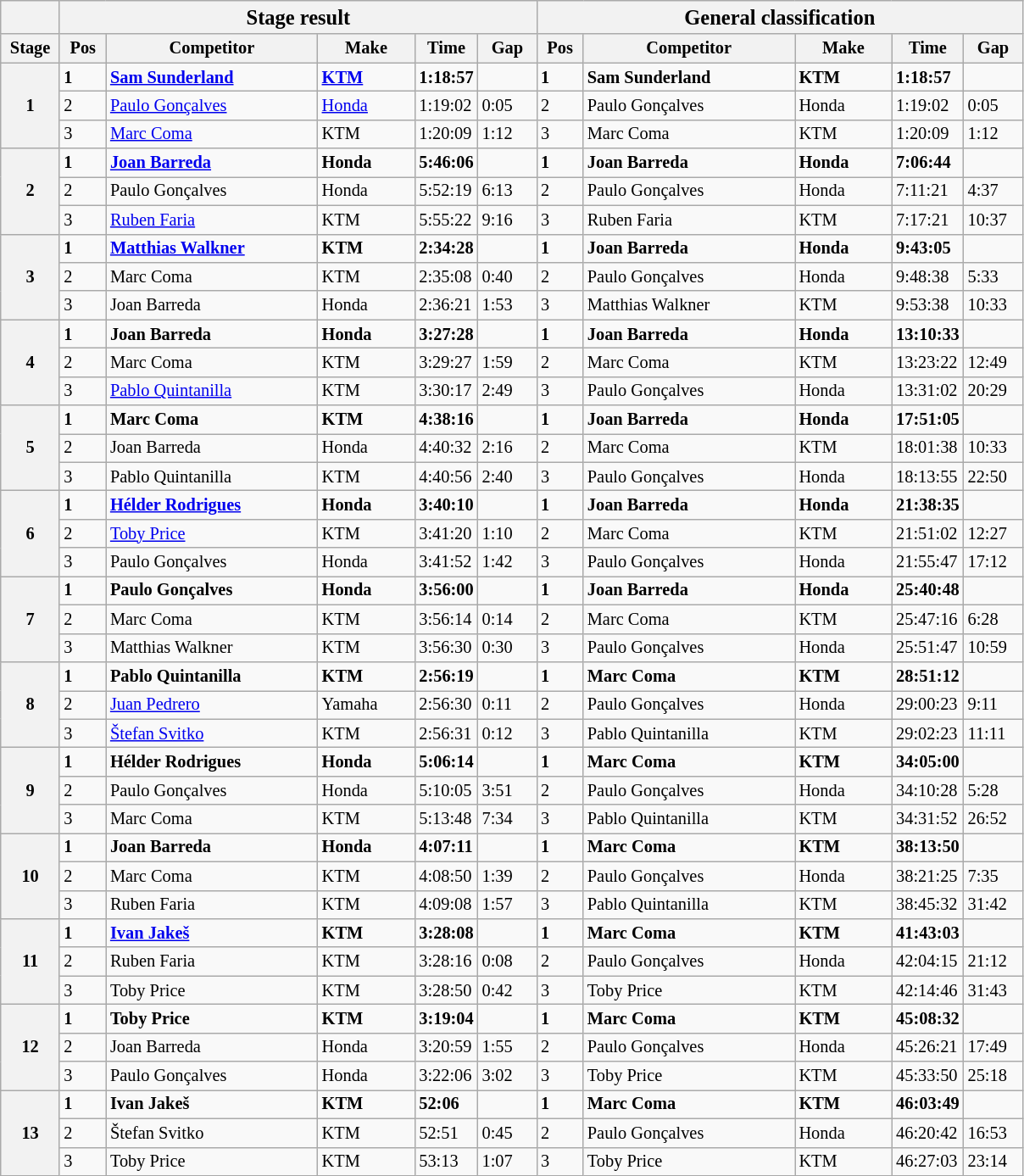<table class="wikitable" style="font-size:85%;">
<tr>
<th></th>
<th colspan=5><big>Stage result </big></th>
<th colspan=5><big>General classification</big></th>
</tr>
<tr>
<th width="40px">Stage</th>
<th width="30px">Pos</th>
<th width="160px">Competitor</th>
<th width="70px">Make</th>
<th width="40px">Time</th>
<th width="40px">Gap</th>
<th width="30px">Pos</th>
<th width="160px">Competitor</th>
<th width="70px">Make</th>
<th width="40px">Time</th>
<th width="40px">Gap</th>
</tr>
<tr>
<th rowspan=3>1</th>
<td><strong>1</strong></td>
<td><strong> <a href='#'>Sam Sunderland</a></strong></td>
<td><strong><a href='#'>KTM</a></strong></td>
<td><strong>1:18:57</strong></td>
<td></td>
<td><strong>1</strong></td>
<td><strong> Sam Sunderland</strong></td>
<td><strong>KTM</strong></td>
<td><strong>1:18:57</strong></td>
<td></td>
</tr>
<tr>
<td>2</td>
<td> <a href='#'>Paulo Gonçalves</a></td>
<td><a href='#'>Honda</a></td>
<td>1:19:02</td>
<td>0:05</td>
<td>2</td>
<td> Paulo Gonçalves</td>
<td>Honda</td>
<td>1:19:02</td>
<td>0:05</td>
</tr>
<tr>
<td>3</td>
<td> <a href='#'>Marc Coma</a></td>
<td>KTM</td>
<td>1:20:09</td>
<td>1:12</td>
<td>3</td>
<td> Marc Coma</td>
<td>KTM</td>
<td>1:20:09</td>
<td>1:12</td>
</tr>
<tr>
<th rowspan=3>2</th>
<td><strong>1</strong></td>
<td><strong> <a href='#'>Joan Barreda</a></strong></td>
<td><strong>Honda</strong></td>
<td><strong>5:46:06</strong></td>
<td></td>
<td><strong>1</strong></td>
<td><strong> Joan Barreda</strong></td>
<td><strong>Honda</strong></td>
<td><strong>7:06:44</strong></td>
<td></td>
</tr>
<tr>
<td>2</td>
<td> Paulo Gonçalves</td>
<td>Honda</td>
<td>5:52:19</td>
<td>6:13</td>
<td>2</td>
<td> Paulo Gonçalves</td>
<td>Honda</td>
<td>7:11:21</td>
<td>4:37</td>
</tr>
<tr>
<td>3</td>
<td> <a href='#'>Ruben Faria</a></td>
<td>KTM</td>
<td>5:55:22</td>
<td>9:16</td>
<td>3</td>
<td> Ruben Faria</td>
<td>KTM</td>
<td>7:17:21</td>
<td>10:37</td>
</tr>
<tr>
<th rowspan=3>3</th>
<td><strong>1</strong></td>
<td><strong> <a href='#'>Matthias Walkner</a></strong></td>
<td><strong>KTM</strong></td>
<td><strong>2:34:28</strong></td>
<td></td>
<td><strong>1</strong></td>
<td><strong> Joan Barreda</strong></td>
<td><strong>Honda</strong></td>
<td><strong>9:43:05</strong></td>
<td></td>
</tr>
<tr>
<td>2</td>
<td> Marc Coma</td>
<td>KTM</td>
<td>2:35:08</td>
<td>0:40</td>
<td>2</td>
<td> Paulo Gonçalves</td>
<td>Honda</td>
<td>9:48:38</td>
<td>5:33</td>
</tr>
<tr>
<td>3</td>
<td> Joan Barreda</td>
<td>Honda</td>
<td>2:36:21</td>
<td>1:53</td>
<td>3</td>
<td> Matthias Walkner</td>
<td>KTM</td>
<td>9:53:38</td>
<td>10:33</td>
</tr>
<tr>
<th rowspan=3>4</th>
<td><strong>1</strong></td>
<td><strong> Joan Barreda</strong></td>
<td><strong>Honda</strong></td>
<td><strong>3:27:28</strong></td>
<td></td>
<td><strong>1</strong></td>
<td><strong> Joan Barreda</strong></td>
<td><strong>Honda</strong></td>
<td><strong>13:10:33</strong></td>
<td></td>
</tr>
<tr>
<td>2</td>
<td> Marc Coma</td>
<td>KTM</td>
<td>3:29:27</td>
<td>1:59</td>
<td>2</td>
<td> Marc Coma</td>
<td>KTM</td>
<td>13:23:22</td>
<td>12:49</td>
</tr>
<tr>
<td>3</td>
<td> <a href='#'>Pablo Quintanilla</a></td>
<td>KTM</td>
<td>3:30:17</td>
<td>2:49</td>
<td>3</td>
<td> Paulo Gonçalves</td>
<td>Honda</td>
<td>13:31:02</td>
<td>20:29</td>
</tr>
<tr>
<th rowspan=3>5</th>
<td><strong>1</strong></td>
<td><strong> Marc Coma</strong></td>
<td><strong>KTM</strong></td>
<td><strong>4:38:16</strong></td>
<td></td>
<td><strong>1</strong></td>
<td><strong> Joan Barreda</strong></td>
<td><strong>Honda</strong></td>
<td><strong>17:51:05</strong></td>
<td></td>
</tr>
<tr>
<td>2</td>
<td> Joan Barreda</td>
<td>Honda</td>
<td>4:40:32</td>
<td>2:16</td>
<td>2</td>
<td> Marc Coma</td>
<td>KTM</td>
<td>18:01:38</td>
<td>10:33</td>
</tr>
<tr>
<td>3</td>
<td> Pablo Quintanilla</td>
<td>KTM</td>
<td>4:40:56</td>
<td>2:40</td>
<td>3</td>
<td> Paulo Gonçalves</td>
<td>Honda</td>
<td>18:13:55</td>
<td>22:50</td>
</tr>
<tr>
<th rowspan=3>6</th>
<td><strong>1</strong></td>
<td><strong> <a href='#'>Hélder Rodrigues</a></strong></td>
<td><strong>Honda</strong></td>
<td><strong>3:40:10</strong></td>
<td></td>
<td><strong>1</strong></td>
<td><strong> Joan Barreda</strong></td>
<td><strong>Honda</strong></td>
<td><strong>21:38:35</strong></td>
<td></td>
</tr>
<tr>
<td>2</td>
<td> <a href='#'>Toby Price</a></td>
<td>KTM</td>
<td>3:41:20</td>
<td>1:10</td>
<td>2</td>
<td> Marc Coma</td>
<td>KTM</td>
<td>21:51:02</td>
<td>12:27</td>
</tr>
<tr>
<td>3</td>
<td> Paulo Gonçalves</td>
<td>Honda</td>
<td>3:41:52</td>
<td>1:42</td>
<td>3</td>
<td> Paulo Gonçalves</td>
<td>Honda</td>
<td>21:55:47</td>
<td>17:12</td>
</tr>
<tr>
<th rowspan=3>7</th>
<td><strong>1</strong></td>
<td><strong> Paulo Gonçalves</strong></td>
<td><strong>Honda</strong></td>
<td><strong>3:56:00</strong></td>
<td></td>
<td><strong>1</strong></td>
<td><strong> Joan Barreda</strong></td>
<td><strong>Honda</strong></td>
<td><strong>25:40:48</strong></td>
<td></td>
</tr>
<tr>
<td>2</td>
<td> Marc Coma</td>
<td>KTM</td>
<td>3:56:14</td>
<td>0:14</td>
<td>2</td>
<td> Marc Coma</td>
<td>KTM</td>
<td>25:47:16</td>
<td>6:28</td>
</tr>
<tr>
<td>3</td>
<td> Matthias Walkner</td>
<td>KTM</td>
<td>3:56:30</td>
<td>0:30</td>
<td>3</td>
<td> Paulo Gonçalves</td>
<td>Honda</td>
<td>25:51:47</td>
<td>10:59</td>
</tr>
<tr>
<th rowspan=3>8</th>
<td><strong>1</strong></td>
<td><strong> Pablo Quintanilla</strong></td>
<td><strong>KTM</strong></td>
<td><strong>2:56:19</strong></td>
<td></td>
<td><strong>1</strong></td>
<td><strong> Marc Coma</strong></td>
<td><strong>KTM</strong></td>
<td><strong>28:51:12</strong></td>
<td></td>
</tr>
<tr>
<td>2</td>
<td> <a href='#'>Juan Pedrero</a></td>
<td>Yamaha</td>
<td>2:56:30</td>
<td>0:11</td>
<td>2</td>
<td> Paulo Gonçalves</td>
<td>Honda</td>
<td>29:00:23</td>
<td>9:11</td>
</tr>
<tr>
<td>3</td>
<td> <a href='#'>Štefan Svitko</a></td>
<td>KTM</td>
<td>2:56:31</td>
<td>0:12</td>
<td>3</td>
<td> Pablo Quintanilla</td>
<td>KTM</td>
<td>29:02:23</td>
<td>11:11</td>
</tr>
<tr>
<th rowspan=3>9</th>
<td><strong>1</strong></td>
<td><strong> Hélder Rodrigues</strong></td>
<td><strong>Honda</strong></td>
<td><strong>5:06:14</strong></td>
<td></td>
<td><strong>1</strong></td>
<td><strong> Marc Coma</strong></td>
<td><strong>KTM</strong></td>
<td><strong>34:05:00</strong></td>
<td></td>
</tr>
<tr>
<td>2</td>
<td> Paulo Gonçalves</td>
<td>Honda</td>
<td>5:10:05</td>
<td>3:51</td>
<td>2</td>
<td> Paulo Gonçalves</td>
<td>Honda</td>
<td>34:10:28</td>
<td>5:28</td>
</tr>
<tr>
<td>3</td>
<td> Marc Coma</td>
<td>KTM</td>
<td>5:13:48</td>
<td>7:34</td>
<td>3</td>
<td> Pablo Quintanilla</td>
<td>KTM</td>
<td>34:31:52</td>
<td>26:52</td>
</tr>
<tr>
<th rowspan=3>10</th>
<td><strong>1</strong></td>
<td><strong> Joan Barreda</strong></td>
<td><strong>Honda</strong></td>
<td><strong>4:07:11</strong></td>
<td></td>
<td><strong>1</strong></td>
<td><strong> Marc Coma</strong></td>
<td><strong>KTM</strong></td>
<td><strong>38:13:50</strong></td>
<td></td>
</tr>
<tr>
<td>2</td>
<td> Marc Coma</td>
<td>KTM</td>
<td>4:08:50</td>
<td>1:39</td>
<td>2</td>
<td> Paulo Gonçalves</td>
<td>Honda</td>
<td>38:21:25</td>
<td>7:35</td>
</tr>
<tr>
<td>3</td>
<td> Ruben Faria</td>
<td>KTM</td>
<td>4:09:08</td>
<td>1:57</td>
<td>3</td>
<td> Pablo Quintanilla</td>
<td>KTM</td>
<td>38:45:32</td>
<td>31:42</td>
</tr>
<tr>
<th rowspan=3>11</th>
<td><strong>1</strong></td>
<td><strong> <a href='#'>Ivan Jakeš</a></strong></td>
<td><strong>KTM</strong></td>
<td><strong>3:28:08</strong></td>
<td></td>
<td><strong>1</strong></td>
<td><strong> Marc Coma</strong></td>
<td><strong>KTM</strong></td>
<td><strong>41:43:03</strong></td>
<td></td>
</tr>
<tr>
<td>2</td>
<td> Ruben Faria</td>
<td>KTM</td>
<td>3:28:16</td>
<td>0:08</td>
<td>2</td>
<td> Paulo Gonçalves</td>
<td>Honda</td>
<td>42:04:15</td>
<td>21:12</td>
</tr>
<tr>
<td>3</td>
<td> Toby Price</td>
<td>KTM</td>
<td>3:28:50</td>
<td>0:42</td>
<td>3</td>
<td> Toby Price</td>
<td>KTM</td>
<td>42:14:46</td>
<td>31:43</td>
</tr>
<tr>
<th rowspan=3>12</th>
<td><strong>1</strong></td>
<td><strong> Toby Price</strong></td>
<td><strong>KTM</strong></td>
<td><strong>3:19:04</strong></td>
<td></td>
<td><strong>1</strong></td>
<td><strong> Marc Coma</strong></td>
<td><strong>KTM</strong></td>
<td><strong>45:08:32</strong></td>
<td></td>
</tr>
<tr>
<td>2</td>
<td> Joan Barreda</td>
<td>Honda</td>
<td>3:20:59</td>
<td>1:55</td>
<td>2</td>
<td> Paulo Gonçalves</td>
<td>Honda</td>
<td>45:26:21</td>
<td>17:49</td>
</tr>
<tr>
<td>3</td>
<td> Paulo Gonçalves</td>
<td>Honda</td>
<td>3:22:06</td>
<td>3:02</td>
<td>3</td>
<td> Toby Price</td>
<td>KTM</td>
<td>45:33:50</td>
<td>25:18</td>
</tr>
<tr>
<th rowspan=3>13</th>
<td><strong>1</strong></td>
<td><strong> Ivan Jakeš</strong></td>
<td><strong>KTM</strong></td>
<td><strong>52:06</strong></td>
<td></td>
<td><strong>1</strong></td>
<td><strong> Marc Coma</strong></td>
<td><strong>KTM</strong></td>
<td><strong>46:03:49</strong></td>
<td></td>
</tr>
<tr>
<td>2</td>
<td> Štefan Svitko</td>
<td>KTM</td>
<td>52:51</td>
<td>0:45</td>
<td>2</td>
<td> Paulo Gonçalves</td>
<td>Honda</td>
<td>46:20:42</td>
<td>16:53</td>
</tr>
<tr>
<td>3</td>
<td> Toby Price</td>
<td>KTM</td>
<td>53:13</td>
<td>1:07</td>
<td>3</td>
<td> Toby Price</td>
<td>KTM</td>
<td>46:27:03</td>
<td>23:14</td>
</tr>
</table>
